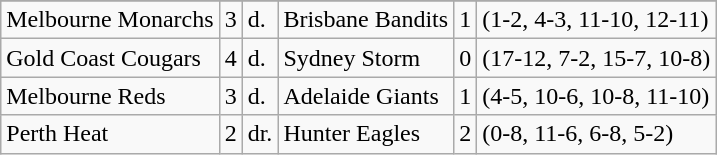<table class="wikitable">
<tr>
</tr>
<tr>
<td>Melbourne Monarchs</td>
<td>3</td>
<td>d.</td>
<td>Brisbane Bandits</td>
<td>1</td>
<td>(1-2, 4-3, 11-10, 12-11)</td>
</tr>
<tr>
<td>Gold Coast Cougars</td>
<td>4</td>
<td>d.</td>
<td>Sydney Storm</td>
<td>0</td>
<td>(17-12, 7-2, 15-7, 10-8)</td>
</tr>
<tr>
<td>Melbourne Reds</td>
<td>3</td>
<td>d.</td>
<td>Adelaide Giants</td>
<td>1</td>
<td>(4-5, 10-6, 10-8, 11-10)</td>
</tr>
<tr>
<td>Perth Heat</td>
<td>2</td>
<td>dr.</td>
<td>Hunter Eagles</td>
<td>2</td>
<td>(0-8, 11-6, 6-8, 5-2)</td>
</tr>
</table>
